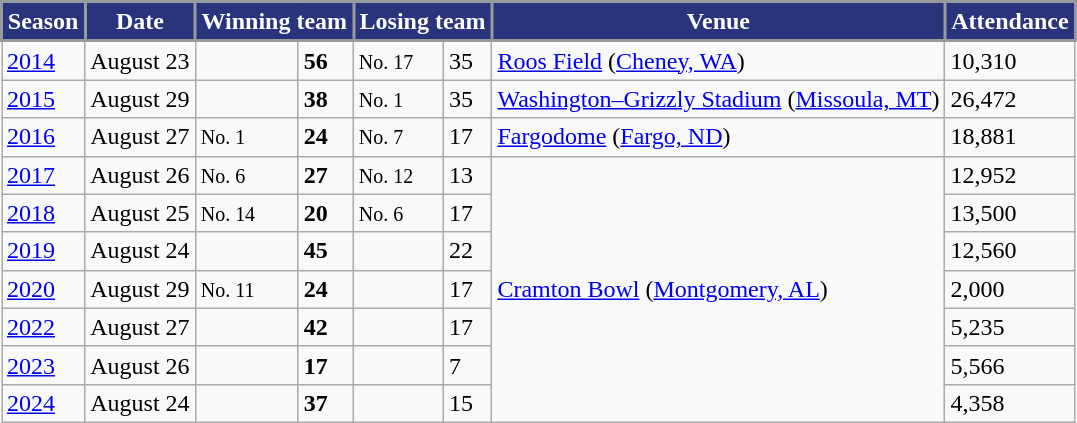<table class="wikitable">
<tr>
<th style="background:#29347C; color:#FFFFFF; border: 2px solid #999A9B ;">Season</th>
<th style="background:#29347C; color:#FFFFFF; border: 2px solid #999A9B ;">Date</th>
<th style="background:#29347C; color:#FFFFFF; border: 2px solid #999A9B ;" colspan="2">Winning team</th>
<th style="background:#29347C; color:#FFFFFF; border: 2px solid #999A9B ;" colspan="2">Losing team</th>
<th style="background:#29347C; color:#FFFFFF; border: 2px solid #999A9B ;">Venue</th>
<th style="background:#29347C; color:#FFFFFF; border: 2px solid #999A9B ;">Attendance</th>
</tr>
<tr>
<td><a href='#'>2014</a></td>
<td>August 23</td>
<td style=><strong> <a href='#'></a></strong></td>
<td><strong>56</strong></td>
<td style=><small>No. 17</small><strong> <a href='#'></a></strong></td>
<td>35</td>
<td><a href='#'>Roos Field</a> (<a href='#'>Cheney, WA</a>)</td>
<td>10,310</td>
</tr>
<tr>
<td><a href='#'>2015</a></td>
<td>August 29</td>
<td style=><strong> <a href='#'></a></strong></td>
<td><strong>38</strong></td>
<td style=><small>No. 1</small> <strong><a href='#'></a></strong></td>
<td>35</td>
<td><a href='#'>Washington–Grizzly Stadium</a> (<a href='#'>Missoula, MT</a>)</td>
<td>26,472</td>
</tr>
<tr>
<td><a href='#'>2016</a></td>
<td>August 27</td>
<td style=><small>No. 1</small> <strong> <a href='#'></a></strong></td>
<td><strong>24</strong></td>
<td style=><small>No. 7</small> <strong><a href='#'></a></strong></td>
<td>17</td>
<td><a href='#'>Fargodome</a> (<a href='#'>Fargo, ND</a>)</td>
<td>18,881</td>
</tr>
<tr>
<td><a href='#'>2017</a></td>
<td>August 26</td>
<td style=><small>No. 6</small><strong> <a href='#'></a></strong></td>
<td><strong>27</strong></td>
<td style=><small>No. 12</small> <strong> <a href='#'></a></strong></td>
<td>13</td>
<td rowspan=7><a href='#'>Cramton Bowl</a> (<a href='#'>Montgomery, AL</a>)</td>
<td>12,952</td>
</tr>
<tr>
<td><a href='#'>2018</a></td>
<td>August 25</td>
<td style=><small>No. 14</small><strong> <a href='#'></a></strong></td>
<td><strong>20</strong></td>
<td style=><small>No. 6</small><strong> <a href='#'></a></strong></td>
<td>17</td>
<td>13,500</td>
</tr>
<tr>
<td><a href='#'>2019</a></td>
<td>August 24</td>
<td style=><strong><a href='#'></a></strong></td>
<td><strong>45</strong></td>
<td style=><strong><a href='#'></a></strong></td>
<td>22</td>
<td>12,560</td>
</tr>
<tr>
<td><a href='#'>2020</a></td>
<td>August 29</td>
<td style=><small>No. 11 </small><strong> <a href='#'></a></strong></td>
<td><strong>24</strong></td>
<td style=><strong><a href='#'></a></strong></td>
<td>17</td>
<td>2,000</td>
</tr>
<tr>
<td><a href='#'>2022</a></td>
<td>August 27</td>
<td style=><strong><a href='#'></a></strong></td>
<td><strong>42</strong></td>
<td style=> <strong><a href='#'></a></strong></td>
<td>17</td>
<td>5,235 </td>
</tr>
<tr>
<td><a href='#'>2023</a></td>
<td>August 26</td>
<td style=> <strong><a href='#'> </a></strong></td>
<td><strong>17</strong></td>
<td style=><strong><a href='#'></a></strong></td>
<td>7</td>
<td>5,566</td>
</tr>
<tr>
<td><a href='#'>2024</a></td>
<td>August 24</td>
<td style=><strong><a href='#'> </a></strong></td>
<td><strong>37</strong></td>
<td style=><strong><a href='#'></a></strong></td>
<td>15</td>
<td>4,358</td>
</tr>
</table>
